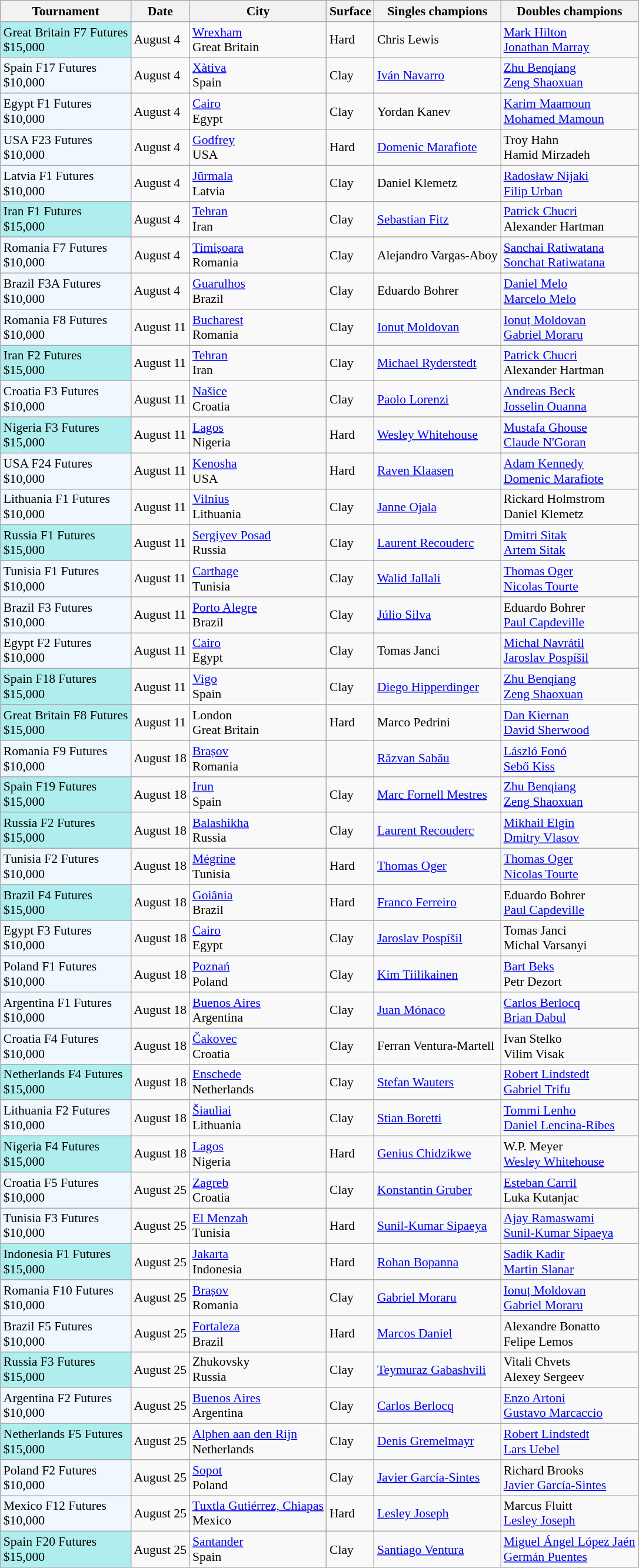<table class="sortable wikitable" style="font-size:90%">
<tr>
<th>Tournament</th>
<th>Date</th>
<th>City</th>
<th>Surface</th>
<th>Singles champions</th>
<th>Doubles champions</th>
</tr>
<tr>
<td style="background:#afeeee;">Great Britain F7 Futures<br>$15,000</td>
<td>August 4</td>
<td><a href='#'>Wrexham</a><br>Great Britain</td>
<td>Hard</td>
<td> Chris Lewis</td>
<td> <a href='#'>Mark Hilton</a> <br> <a href='#'>Jonathan Marray</a></td>
</tr>
<tr>
<td style="background:#f0f8ff;">Spain F17 Futures<br>$10,000</td>
<td>August 4</td>
<td><a href='#'>Xàtiva</a><br>Spain</td>
<td>Clay</td>
<td> <a href='#'>Iván Navarro</a></td>
<td> <a href='#'>Zhu Benqiang</a> <br> <a href='#'>Zeng Shaoxuan</a></td>
</tr>
<tr>
<td style="background:#f0f8ff;">Egypt F1 Futures<br>$10,000</td>
<td>August 4</td>
<td><a href='#'>Cairo</a><br>Egypt</td>
<td>Clay</td>
<td> Yordan Kanev</td>
<td> <a href='#'>Karim Maamoun</a> <br> <a href='#'>Mohamed Mamoun</a></td>
</tr>
<tr>
<td style="background:#f0f8ff;">USA F23 Futures<br>$10,000</td>
<td>August 4</td>
<td><a href='#'>Godfrey</a><br>USA</td>
<td>Hard</td>
<td> <a href='#'>Domenic Marafiote</a></td>
<td> Troy Hahn<br> Hamid Mirzadeh</td>
</tr>
<tr>
<td style="background:#f0f8ff;">Latvia F1 Futures<br>$10,000</td>
<td>August 4</td>
<td><a href='#'>Jūrmala</a><br>Latvia</td>
<td>Clay</td>
<td> Daniel Klemetz</td>
<td> <a href='#'>Radosław Nijaki</a> <br> <a href='#'>Filip Urban</a></td>
</tr>
<tr>
<td style="background:#afeeee;">Iran F1 Futures<br>$15,000</td>
<td>August 4</td>
<td><a href='#'>Tehran</a><br>Iran</td>
<td>Clay</td>
<td> <a href='#'>Sebastian Fitz</a></td>
<td> <a href='#'>Patrick Chucri</a> <br> Alexander Hartman</td>
</tr>
<tr>
<td style="background:#f0f8ff;">Romania F7 Futures<br>$10,000</td>
<td>August 4</td>
<td><a href='#'>Timișoara</a><br>Romania</td>
<td>Clay</td>
<td> Alejandro Vargas-Aboy</td>
<td> <a href='#'>Sanchai Ratiwatana</a> <br> <a href='#'>Sonchat Ratiwatana</a></td>
</tr>
<tr>
<td style="background:#f0f8ff;">Brazil F3A Futures<br>$10,000</td>
<td>August 4</td>
<td><a href='#'>Guarulhos</a><br>Brazil</td>
<td>Clay</td>
<td> Eduardo Bohrer</td>
<td> <a href='#'>Daniel Melo</a> <br> <a href='#'>Marcelo Melo</a></td>
</tr>
<tr>
<td style="background:#f0f8ff;">Romania F8 Futures<br>$10,000</td>
<td>August 11</td>
<td><a href='#'>Bucharest</a><br>Romania</td>
<td>Clay</td>
<td> <a href='#'>Ionuț Moldovan</a></td>
<td> <a href='#'>Ionuț Moldovan</a> <br> <a href='#'>Gabriel Moraru</a></td>
</tr>
<tr>
<td style="background:#afeeee;">Iran F2 Futures<br>$15,000</td>
<td>August 11</td>
<td><a href='#'>Tehran</a><br>Iran</td>
<td>Clay</td>
<td> <a href='#'>Michael Ryderstedt</a></td>
<td> <a href='#'>Patrick Chucri</a> <br> Alexander Hartman</td>
</tr>
<tr>
<td style="background:#f0f8ff;">Croatia F3 Futures<br>$10,000</td>
<td>August 11</td>
<td><a href='#'>Našice</a><br>Croatia</td>
<td>Clay</td>
<td> <a href='#'>Paolo Lorenzi</a></td>
<td> <a href='#'>Andreas Beck</a> <br> <a href='#'>Josselin Ouanna</a></td>
</tr>
<tr>
<td style="background:#afeeee;">Nigeria F3 Futures<br>$15,000</td>
<td>August 11</td>
<td><a href='#'>Lagos</a><br>Nigeria</td>
<td>Hard</td>
<td> <a href='#'>Wesley Whitehouse</a></td>
<td> <a href='#'>Mustafa Ghouse</a> <br> <a href='#'>Claude N'Goran</a></td>
</tr>
<tr>
<td style="background:#f0f8ff;">USA F24 Futures<br>$10,000</td>
<td>August 11</td>
<td><a href='#'>Kenosha</a><br>USA</td>
<td>Hard</td>
<td> <a href='#'>Raven Klaasen</a></td>
<td> <a href='#'>Adam Kennedy</a> <br> <a href='#'>Domenic Marafiote</a></td>
</tr>
<tr>
<td style="background:#f0f8ff;">Lithuania F1 Futures<br>$10,000</td>
<td>August 11</td>
<td><a href='#'>Vilnius</a><br>Lithuania</td>
<td>Clay</td>
<td> <a href='#'>Janne Ojala</a></td>
<td> Rickard Holmstrom <br> Daniel Klemetz</td>
</tr>
<tr>
<td style="background:#afeeee;">Russia F1 Futures<br>$15,000</td>
<td>August 11</td>
<td><a href='#'>Sergiyev Posad</a><br>Russia</td>
<td>Clay</td>
<td> <a href='#'>Laurent Recouderc</a></td>
<td> <a href='#'>Dmitri Sitak</a> <br> <a href='#'>Artem Sitak</a></td>
</tr>
<tr>
<td style="background:#f0f8ff;">Tunisia F1 Futures<br>$10,000</td>
<td>August 11</td>
<td><a href='#'>Carthage</a><br>Tunisia</td>
<td>Clay</td>
<td> <a href='#'>Walid Jallali</a></td>
<td> <a href='#'>Thomas Oger</a> <br> <a href='#'>Nicolas Tourte</a></td>
</tr>
<tr>
<td style="background:#f0f8ff;">Brazil F3 Futures<br>$10,000</td>
<td>August 11</td>
<td><a href='#'>Porto Alegre</a><br>Brazil</td>
<td>Clay</td>
<td> <a href='#'>Júlio Silva</a></td>
<td> Eduardo Bohrer <br> <a href='#'>Paul Capdeville</a></td>
</tr>
<tr>
<td style="background:#f0f8ff;">Egypt F2 Futures<br>$10,000</td>
<td>August 11</td>
<td><a href='#'>Cairo</a><br>Egypt</td>
<td>Clay</td>
<td> Tomas Janci</td>
<td> <a href='#'>Michal Navrátil</a> <br> <a href='#'>Jaroslav Pospíšil</a></td>
</tr>
<tr>
<td style="background:#afeeee;">Spain F18 Futures<br>$15,000</td>
<td>August 11</td>
<td><a href='#'>Vigo</a><br>Spain</td>
<td>Clay</td>
<td> <a href='#'>Diego Hipperdinger</a></td>
<td> <a href='#'>Zhu Benqiang</a> <br> <a href='#'>Zeng Shaoxuan</a></td>
</tr>
<tr>
<td style="background:#afeeee;">Great Britain F8 Futures<br>$15,000</td>
<td>August 11</td>
<td>London<br>Great Britain</td>
<td>Hard</td>
<td> Marco Pedrini</td>
<td> <a href='#'>Dan Kiernan</a> <br> <a href='#'>David Sherwood</a></td>
</tr>
<tr>
<td style="background:#f0f8ff;">Romania F9 Futures<br>$10,000</td>
<td>August 18</td>
<td><a href='#'>Brașov</a><br>Romania</td>
<td></td>
<td> <a href='#'>Răzvan Sabău</a></td>
<td> <a href='#'>László Fonó</a> <br> <a href='#'>Sebő Kiss</a></td>
</tr>
<tr>
<td style="background:#afeeee;">Spain F19 Futures<br>$15,000</td>
<td>August 18</td>
<td><a href='#'>Irun</a><br>Spain</td>
<td>Clay</td>
<td> <a href='#'>Marc Fornell Mestres</a></td>
<td> <a href='#'>Zhu Benqiang</a> <br> <a href='#'>Zeng Shaoxuan</a></td>
</tr>
<tr>
<td style="background:#afeeee;">Russia F2 Futures<br>$15,000</td>
<td>August 18</td>
<td><a href='#'>Balashikha</a><br>Russia</td>
<td>Clay</td>
<td> <a href='#'>Laurent Recouderc</a></td>
<td> <a href='#'>Mikhail Elgin</a> <br> <a href='#'>Dmitry Vlasov</a></td>
</tr>
<tr>
<td style="background:#f0f8ff;">Tunisia F2 Futures<br>$10,000</td>
<td>August 18</td>
<td><a href='#'>Mégrine</a><br>Tunisia</td>
<td>Hard</td>
<td> <a href='#'>Thomas Oger</a></td>
<td> <a href='#'>Thomas Oger</a> <br> <a href='#'>Nicolas Tourte</a></td>
</tr>
<tr>
<td style="background:#afeeee;">Brazil F4 Futures<br>$15,000</td>
<td>August 18</td>
<td><a href='#'>Goiânia</a><br>Brazil</td>
<td>Hard</td>
<td> <a href='#'>Franco Ferreiro</a></td>
<td> Eduardo Bohrer <br> <a href='#'>Paul Capdeville</a></td>
</tr>
<tr>
<td style="background:#f0f8ff;">Egypt F3 Futures<br>$10,000</td>
<td>August 18</td>
<td><a href='#'>Cairo</a><br>Egypt</td>
<td>Clay</td>
<td> <a href='#'>Jaroslav Pospíšil</a></td>
<td> Tomas Janci <br> Michal Varsanyi</td>
</tr>
<tr>
<td style="background:#f0f8ff;">Poland F1 Futures<br>$10,000</td>
<td>August 18</td>
<td><a href='#'>Poznań</a><br>Poland</td>
<td>Clay</td>
<td> <a href='#'>Kim Tiilikainen</a></td>
<td> <a href='#'>Bart Beks</a> <br> Petr Dezort</td>
</tr>
<tr>
<td style="background:#f0f8ff;">Argentina F1 Futures<br>$10,000</td>
<td>August 18</td>
<td><a href='#'>Buenos Aires</a><br>Argentina</td>
<td>Clay</td>
<td> <a href='#'>Juan Mónaco</a></td>
<td> <a href='#'>Carlos Berlocq</a> <br> <a href='#'>Brian Dabul</a></td>
</tr>
<tr>
<td style="background:#f0f8ff;">Croatia F4 Futures<br>$10,000</td>
<td>August 18</td>
<td><a href='#'>Čakovec</a><br>Croatia</td>
<td>Clay</td>
<td> Ferran Ventura-Martell</td>
<td> Ivan Stelko <br> Vilim Visak</td>
</tr>
<tr>
<td style="background:#afeeee;">Netherlands F4 Futures<br>$15,000</td>
<td>August 18</td>
<td><a href='#'>Enschede</a><br>Netherlands</td>
<td>Clay</td>
<td> <a href='#'>Stefan Wauters</a></td>
<td> <a href='#'>Robert Lindstedt</a> <br> <a href='#'>Gabriel Trifu</a></td>
</tr>
<tr>
<td style="background:#f0f8ff;">Lithuania F2 Futures<br>$10,000</td>
<td>August 18</td>
<td><a href='#'>Šiauliai</a><br>Lithuania</td>
<td>Clay</td>
<td> <a href='#'>Stian Boretti</a></td>
<td> <a href='#'>Tommi Lenho</a> <br> <a href='#'>Daniel Lencina-Ribes</a></td>
</tr>
<tr>
<td style="background:#afeeee;">Nigeria F4 Futures<br>$15,000</td>
<td>August 18</td>
<td><a href='#'>Lagos</a><br>Nigeria</td>
<td>Hard</td>
<td> <a href='#'>Genius Chidzikwe</a></td>
<td> W.P. Meyer <br> <a href='#'>Wesley Whitehouse</a></td>
</tr>
<tr>
<td style="background:#f0f8ff;">Croatia F5 Futures<br>$10,000</td>
<td>August 25</td>
<td><a href='#'>Zagreb</a><br>Croatia</td>
<td>Clay</td>
<td> <a href='#'>Konstantin Gruber</a></td>
<td> <a href='#'>Esteban Carril</a> <br> Luka Kutanjac</td>
</tr>
<tr>
<td style="background:#f0f8ff;">Tunisia F3 Futures<br>$10,000</td>
<td>August 25</td>
<td><a href='#'>El Menzah</a><br>Tunisia</td>
<td>Hard</td>
<td> <a href='#'>Sunil-Kumar Sipaeya</a></td>
<td> <a href='#'>Ajay Ramaswami</a> <br> <a href='#'>Sunil-Kumar Sipaeya</a></td>
</tr>
<tr>
<td style="background:#afeeee;">Indonesia F1 Futures<br>$15,000</td>
<td>August 25</td>
<td><a href='#'>Jakarta</a><br>Indonesia</td>
<td>Hard</td>
<td> <a href='#'>Rohan Bopanna</a></td>
<td> <a href='#'>Sadik Kadir</a> <br> <a href='#'>Martin Slanar</a></td>
</tr>
<tr>
<td style="background:#f0f8ff;">Romania F10 Futures<br>$10,000</td>
<td>August 25</td>
<td><a href='#'>Brașov</a><br>Romania</td>
<td>Clay</td>
<td> <a href='#'>Gabriel Moraru</a></td>
<td> <a href='#'>Ionuț Moldovan</a> <br> <a href='#'>Gabriel Moraru</a></td>
</tr>
<tr>
<td style="background:#f0f8ff;">Brazil F5 Futures<br>$10,000</td>
<td>August 25</td>
<td><a href='#'>Fortaleza</a><br>Brazil</td>
<td>Hard</td>
<td> <a href='#'>Marcos Daniel</a></td>
<td> Alexandre Bonatto <br> Felipe Lemos</td>
</tr>
<tr>
<td style="background:#afeeee;">Russia F3 Futures<br>$15,000</td>
<td>August 25</td>
<td>Zhukovsky<br>Russia</td>
<td>Clay</td>
<td> <a href='#'>Teymuraz Gabashvili</a></td>
<td> Vitali Chvets<br> Alexey Sergeev</td>
</tr>
<tr>
<td style="background:#f0f8ff;">Argentina F2 Futures<br>$10,000</td>
<td>August 25</td>
<td><a href='#'>Buenos Aires</a><br>Argentina</td>
<td>Clay</td>
<td> <a href='#'>Carlos Berlocq</a></td>
<td> <a href='#'>Enzo Artoni</a> <br> <a href='#'>Gustavo Marcaccio</a></td>
</tr>
<tr>
<td style="background:#afeeee;">Netherlands F5 Futures<br>$15,000</td>
<td>August 25</td>
<td><a href='#'>Alphen aan den Rijn</a><br>Netherlands</td>
<td>Clay</td>
<td> <a href='#'>Denis Gremelmayr</a></td>
<td> <a href='#'>Robert Lindstedt</a> <br> <a href='#'>Lars Uebel</a></td>
</tr>
<tr>
<td style="background:#f0f8ff;">Poland F2 Futures<br>$10,000</td>
<td>August 25</td>
<td><a href='#'>Sopot</a><br>Poland</td>
<td>Clay</td>
<td> <a href='#'>Javier García-Sintes</a></td>
<td> Richard Brooks <br> <a href='#'>Javier García-Sintes</a></td>
</tr>
<tr>
<td style="background:#f0f8ff;">Mexico F12 Futures<br>$10,000</td>
<td>August 25</td>
<td><a href='#'>Tuxtla Gutiérrez, Chiapas</a><br>Mexico</td>
<td>Hard</td>
<td> <a href='#'>Lesley Joseph</a></td>
<td> Marcus Fluitt <br> <a href='#'>Lesley Joseph</a></td>
</tr>
<tr>
<td style="background:#afeeee;">Spain F20 Futures<br>$15,000</td>
<td>August 25</td>
<td><a href='#'>Santander</a><br>Spain</td>
<td>Clay</td>
<td> <a href='#'>Santiago Ventura</a></td>
<td> <a href='#'>Miguel Ángel López Jaén</a> <br> <a href='#'>Germán Puentes</a></td>
</tr>
</table>
